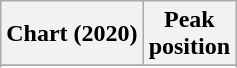<table class="wikitable sortable plainrowheaders">
<tr>
<th scope="col">Chart (2020)</th>
<th scope="col">Peak<br>position</th>
</tr>
<tr>
</tr>
<tr>
</tr>
</table>
